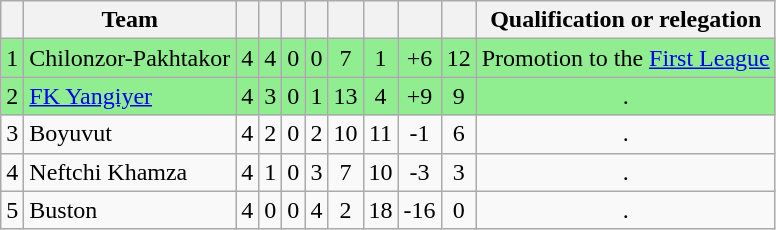<table class="wikitable sortable" style="text-align:center; font-size:100%;">
<tr>
<th></th>
<th>Team</th>
<th></th>
<th></th>
<th></th>
<th></th>
<th></th>
<th></th>
<th></th>
<th></th>
<th>Qualification or relegation</th>
</tr>
<tr align="center" bgcolor="#90EE90">
<td>1</td>
<td align="left">Chilonzor-Pakhtakor</td>
<td>4</td>
<td>4</td>
<td>0</td>
<td>0</td>
<td>7</td>
<td>1</td>
<td>+6</td>
<td>12</td>
<td>Promotion to the <a href='#'>First League</a></td>
</tr>
<tr align="center" bgcolor="#90EE90">
<td>2</td>
<td align="left"><a href='#'>FK Yangiyer</a></td>
<td>4</td>
<td>3</td>
<td>0</td>
<td>1</td>
<td>13</td>
<td>4</td>
<td>+9</td>
<td>9</td>
<td>.</td>
</tr>
<tr align="center" bgcolor="">
<td>3</td>
<td align="left">Boyuvut</td>
<td>4</td>
<td>2</td>
<td>0</td>
<td>2</td>
<td>10</td>
<td>11</td>
<td>-1</td>
<td>6</td>
<td>.</td>
</tr>
<tr align="center" bgcolor="">
<td>4</td>
<td align="left">Neftchi Khamza</td>
<td>4</td>
<td>1</td>
<td>0</td>
<td>3</td>
<td>7</td>
<td>10</td>
<td>-3</td>
<td>3</td>
<td>.</td>
</tr>
<tr align="center" bgcolor="">
<td>5</td>
<td align="left">Buston</td>
<td>4</td>
<td>0</td>
<td>0</td>
<td>4</td>
<td>2</td>
<td>18</td>
<td>-16</td>
<td>0</td>
<td>.</td>
</tr>
</table>
